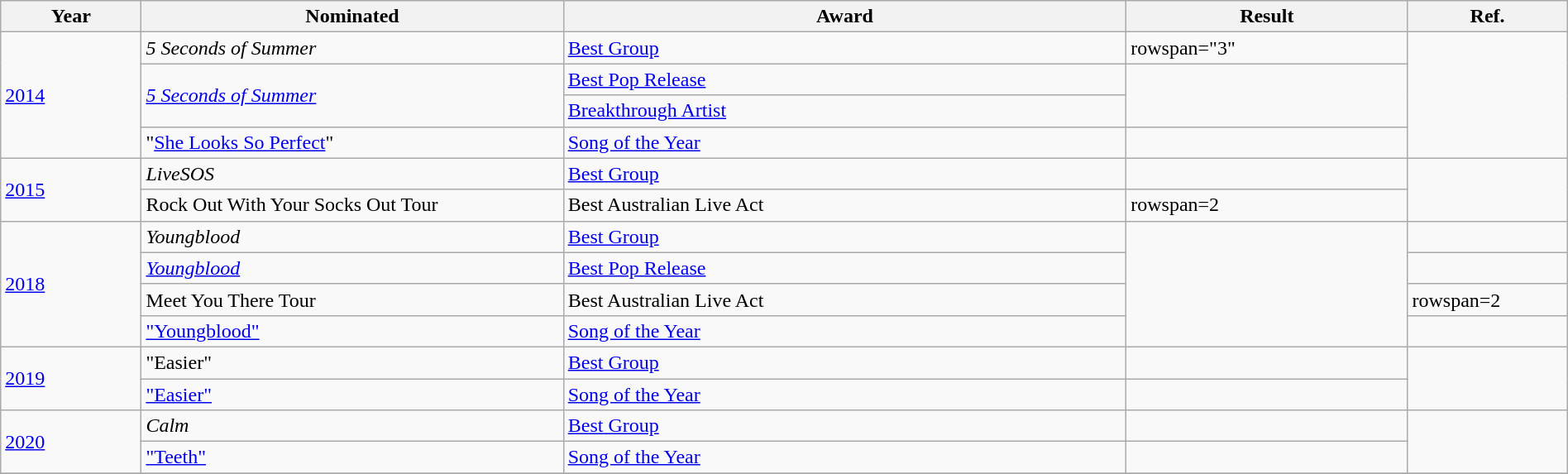<table class="wikitable" style="width:100%;">
<tr>
<th width=5%>Year</th>
<th style="width:15%;">Nominated</th>
<th style="width:20%;">Award</th>
<th style="width:10%;">Result</th>
<th style="width:5%;">Ref.</th>
</tr>
<tr>
<td rowspan="4"><a href='#'>2014</a></td>
<td><em>5 Seconds of Summer</em></td>
<td><a href='#'>Best Group</a></td>
<td>rowspan="3" </td>
<td rowspan="4"></td>
</tr>
<tr>
<td rowspan="2"><em><a href='#'>5 Seconds of Summer</a></em></td>
<td><a href='#'>Best Pop Release</a></td>
</tr>
<tr>
<td><a href='#'>Breakthrough Artist</a></td>
</tr>
<tr>
<td>"<a href='#'>She Looks So Perfect</a>"</td>
<td><a href='#'>Song of the Year</a></td>
<td></td>
</tr>
<tr>
<td rowspan="2"><a href='#'>2015</a></td>
<td><em>LiveSOS</em></td>
<td><a href='#'>Best Group</a></td>
<td></td>
<td rowspan="2"></td>
</tr>
<tr>
<td>Rock Out With Your Socks Out Tour</td>
<td>Best Australian Live Act</td>
<td>rowspan=2 </td>
</tr>
<tr>
<td rowspan="4"><a href='#'>2018</a></td>
<td><em>Youngblood</em></td>
<td><a href='#'>Best Group</a></td>
<td rowspan="4"></td>
</tr>
<tr>
<td><em><a href='#'>Youngblood</a></em></td>
<td><a href='#'>Best Pop Release</a></td>
<td></td>
</tr>
<tr>
<td>Meet You There Tour</td>
<td Best Australian Live Act>Best Australian Live Act</td>
<td>rowspan=2 </td>
</tr>
<tr>
<td><a href='#'>"Youngblood"</a></td>
<td><a href='#'>Song of the Year</a></td>
</tr>
<tr>
<td rowspan="2"><a href='#'>2019</a></td>
<td>"Easier"</td>
<td><a href='#'>Best Group</a></td>
<td></td>
<td rowspan="2"></td>
</tr>
<tr>
<td><a href='#'>"Easier"</a></td>
<td><a href='#'>Song of the Year</a></td>
<td></td>
</tr>
<tr>
<td rowspan="2"><a href='#'>2020</a></td>
<td><em>Calm</em></td>
<td><a href='#'>Best Group</a></td>
<td></td>
<td rowspan="2"></td>
</tr>
<tr>
<td><a href='#'>"Teeth"</a></td>
<td><a href='#'>Song of the Year</a></td>
<td></td>
</tr>
<tr>
</tr>
</table>
